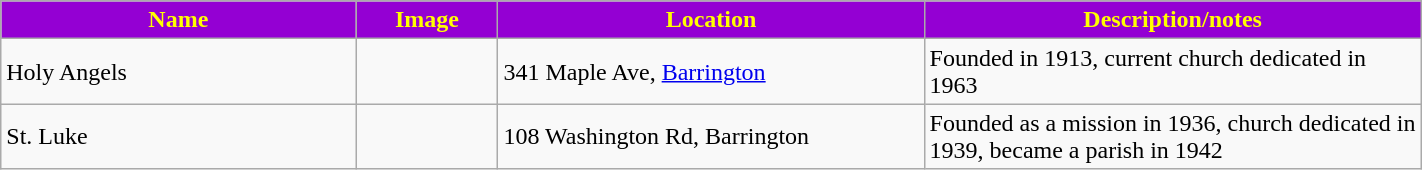<table class="wikitable sortable" style="width:75%">
<tr>
<th style="background:darkviolet; color:yellow;" width="25%"><strong>Name</strong></th>
<th style="background:darkviolet; color:yellow;" width="10%"><strong>Image</strong></th>
<th style="background:darkviolet; color:yellow;" width="30%"><strong>Location</strong></th>
<th style="background:darkviolet; color:yellow;" width="35%"><strong>Description/notes</strong></th>
</tr>
<tr>
<td>Holy Angels</td>
<td></td>
<td>341 Maple Ave, <a href='#'>Barrington</a></td>
<td>Founded in 1913, current church dedicated in 1963</td>
</tr>
<tr>
<td>St. Luke</td>
<td></td>
<td>108 Washington Rd, Barrington</td>
<td>Founded as a mission in 1936, church dedicated in 1939, became a parish in 1942</td>
</tr>
</table>
